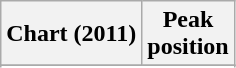<table class="wikitable sortable" border="1">
<tr>
<th scope="col">Chart (2011)</th>
<th scope="col">Peak<br>position</th>
</tr>
<tr>
</tr>
<tr>
</tr>
<tr>
</tr>
</table>
